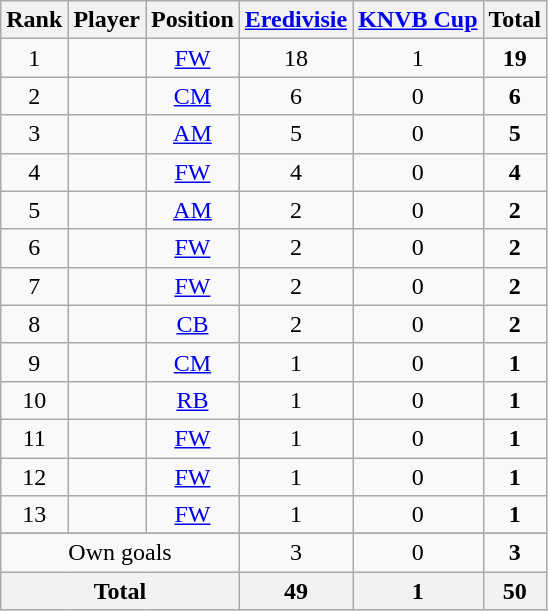<table class="wikitable sortable">
<tr>
<th>Rank</th>
<th>Player</th>
<th>Position</th>
<th><a href='#'>Eredivisie</a></th>
<th><a href='#'>KNVB Cup</a></th>
<th>Total</th>
</tr>
<tr>
<td align="center">1</td>
<td> </td>
<td align="center"><a href='#'>FW</a></td>
<td align="center">18</td>
<td align="center">1</td>
<td align="center"><strong>19</strong></td>
</tr>
<tr>
<td align="center">2</td>
<td> </td>
<td align="center"><a href='#'>CM</a></td>
<td align="center">6</td>
<td align="center">0</td>
<td align="center"><strong>6</strong></td>
</tr>
<tr>
<td align="center">3</td>
<td> </td>
<td align="center"><a href='#'>AM</a></td>
<td align="center">5</td>
<td align="center">0</td>
<td align="center"><strong>5</strong></td>
</tr>
<tr>
<td align="center">4</td>
<td> </td>
<td align="center"><a href='#'>FW</a></td>
<td align="center">4</td>
<td align="center">0</td>
<td align="center"><strong>4</strong></td>
</tr>
<tr>
<td align="center">5</td>
<td> </td>
<td align="center"><a href='#'>AM</a></td>
<td align="center">2</td>
<td align="center">0</td>
<td align="center"><strong>2</strong></td>
</tr>
<tr>
<td align="center">6</td>
<td> </td>
<td align="center"><a href='#'>FW</a></td>
<td align="center">2</td>
<td align="center">0</td>
<td align="center"><strong>2</strong></td>
</tr>
<tr>
<td align="center">7</td>
<td> </td>
<td align="center"><a href='#'>FW</a></td>
<td align="center">2</td>
<td align="center">0</td>
<td align="center"><strong>2</strong></td>
</tr>
<tr>
<td align="center">8</td>
<td> </td>
<td align="center"><a href='#'>CB</a></td>
<td align="center">2</td>
<td align="center">0</td>
<td align="center"><strong>2</strong></td>
</tr>
<tr>
<td align="center">9</td>
<td> </td>
<td align="center"><a href='#'>CM</a></td>
<td align="center">1</td>
<td align="center">0</td>
<td align="center"><strong>1</strong></td>
</tr>
<tr>
<td align="center">10</td>
<td> </td>
<td align="center"><a href='#'>RB</a></td>
<td align="center">1</td>
<td align="center">0</td>
<td align="center"><strong>1</strong></td>
</tr>
<tr>
<td align="center">11</td>
<td> </td>
<td align="center"><a href='#'>FW</a></td>
<td align="center">1</td>
<td align="center">0</td>
<td align="center"><strong>1</strong></td>
</tr>
<tr>
<td align="center">12</td>
<td> </td>
<td align="center"><a href='#'>FW</a></td>
<td align="center">1</td>
<td align="center">0</td>
<td align="center"><strong>1</strong></td>
</tr>
<tr>
<td align="center">13</td>
<td> </td>
<td align="center"><a href='#'>FW</a></td>
<td align="center">1</td>
<td align="center">0</td>
<td align="center"><strong>1</strong></td>
</tr>
<tr>
</tr>
<tr class="sortbottom">
<td align="center" colspan="3">Own goals</td>
<td align="center">3</td>
<td align="center">0</td>
<td align="center"><strong>3</strong></td>
</tr>
<tr>
<th colspan="3">Total</th>
<th>49</th>
<th>1</th>
<th>50</th>
</tr>
</table>
